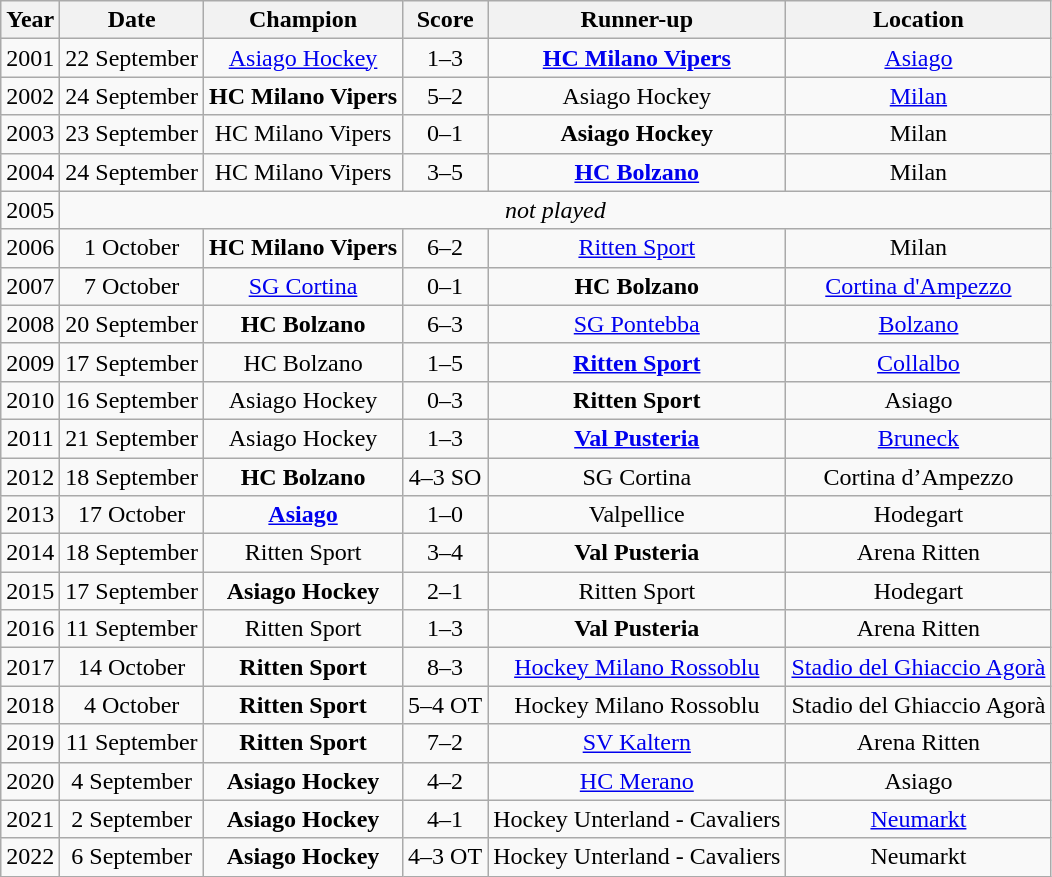<table class="wikitable">
<tr>
<th>Year</th>
<th>Date</th>
<th>Champion</th>
<th>Score</th>
<th>Runner-up</th>
<th>Location</th>
</tr>
<tr align="center">
<td>2001</td>
<td>22 September</td>
<td><a href='#'>Asiago Hockey</a></td>
<td>1–3</td>
<td><strong><a href='#'>HC Milano Vipers</a></strong></td>
<td><a href='#'>Asiago</a></td>
</tr>
<tr align="center">
<td>2002</td>
<td>24 September</td>
<td><strong>HC Milano Vipers</strong></td>
<td>5–2</td>
<td>Asiago Hockey</td>
<td><a href='#'>Milan</a></td>
</tr>
<tr align="center">
<td>2003</td>
<td>23 September</td>
<td>HC Milano Vipers</td>
<td>0–1</td>
<td><strong>Asiago Hockey</strong></td>
<td>Milan</td>
</tr>
<tr align="center">
<td>2004</td>
<td>24 September</td>
<td>HC Milano Vipers</td>
<td>3–5</td>
<td><strong><a href='#'>HC Bolzano</a></strong></td>
<td>Milan</td>
</tr>
<tr align="center">
<td>2005</td>
<td colspan="5"><em>not played</em></td>
</tr>
<tr align="center">
<td>2006</td>
<td>1 October</td>
<td><strong>HC Milano Vipers</strong></td>
<td>6–2</td>
<td><a href='#'>Ritten Sport</a></td>
<td>Milan</td>
</tr>
<tr align="center">
<td>2007</td>
<td>7 October</td>
<td><a href='#'>SG Cortina</a></td>
<td>0–1</td>
<td><strong>HC Bolzano</strong></td>
<td><a href='#'>Cortina d'Ampezzo</a></td>
</tr>
<tr align="center">
<td>2008</td>
<td>20 September</td>
<td><strong>HC Bolzano</strong></td>
<td>6–3</td>
<td><a href='#'>SG Pontebba</a></td>
<td><a href='#'>Bolzano</a></td>
</tr>
<tr align="center">
<td>2009</td>
<td>17 September</td>
<td>HC Bolzano</td>
<td>1–5</td>
<td><strong><a href='#'>Ritten Sport</a></strong></td>
<td><a href='#'>Collalbo</a></td>
</tr>
<tr align="center">
<td>2010</td>
<td>16 September</td>
<td>Asiago Hockey</td>
<td>0–3</td>
<td><strong>Ritten Sport</strong></td>
<td>Asiago</td>
</tr>
<tr align="center">
<td>2011</td>
<td>21 September</td>
<td>Asiago Hockey</td>
<td>1–3</td>
<td><strong><a href='#'>Val Pusteria</a></strong></td>
<td><a href='#'>Bruneck</a></td>
</tr>
<tr align="center">
<td>2012</td>
<td>18 September</td>
<td><strong>HC Bolzano</strong></td>
<td>4–3 SO</td>
<td>SG Cortina</td>
<td>Cortina d’Ampezzo</td>
</tr>
<tr align="center">
<td>2013</td>
<td>17 October</td>
<td><strong><a href='#'>Asiago</a></strong></td>
<td>1–0</td>
<td>Valpellice</td>
<td>Hodegart</td>
</tr>
<tr align="center">
<td>2014</td>
<td>18 September</td>
<td>Ritten Sport</td>
<td>3–4</td>
<td><strong>Val Pusteria</strong></td>
<td>Arena Ritten</td>
</tr>
<tr align="center">
<td>2015</td>
<td>17 September</td>
<td><strong>Asiago Hockey</strong></td>
<td>2–1</td>
<td>Ritten Sport</td>
<td>Hodegart</td>
</tr>
<tr align="center">
<td>2016</td>
<td>11 September</td>
<td>Ritten Sport</td>
<td>1–3</td>
<td><strong>Val Pusteria</strong></td>
<td>Arena Ritten</td>
</tr>
<tr align="center">
<td>2017</td>
<td>14 October</td>
<td><strong>Ritten Sport</strong></td>
<td>8–3</td>
<td><a href='#'>Hockey Milano Rossoblu</a></td>
<td><a href='#'>Stadio del Ghiaccio Agorà</a></td>
</tr>
<tr align="center">
<td>2018</td>
<td>4 October</td>
<td><strong>Ritten Sport</strong></td>
<td>5–4 OT</td>
<td>Hockey Milano Rossoblu</td>
<td>Stadio del Ghiaccio Agorà</td>
</tr>
<tr align="center">
<td>2019</td>
<td>11 September</td>
<td><strong>Ritten Sport</strong></td>
<td>7–2</td>
<td><a href='#'>SV Kaltern</a></td>
<td>Arena Ritten</td>
</tr>
<tr align="center">
<td>2020</td>
<td>4 September</td>
<td><strong>Asiago Hockey</strong></td>
<td>4–2</td>
<td><a href='#'>HC Merano</a></td>
<td>Asiago</td>
</tr>
<tr align="center">
<td>2021</td>
<td>2 September</td>
<td><strong>Asiago Hockey</strong></td>
<td>4–1</td>
<td>Hockey Unterland - Cavaliers</td>
<td><a href='#'>Neumarkt</a></td>
</tr>
<tr align="center">
<td>2022</td>
<td>6 September</td>
<td><strong>Asiago Hockey</strong></td>
<td>4–3 OT</td>
<td>Hockey Unterland - Cavaliers</td>
<td>Neumarkt</td>
</tr>
</table>
